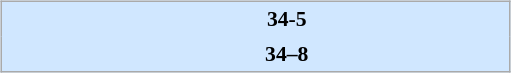<table width="100%" align=center>
<tr>
<td valign="top" width="50%"><br><table align=center cellpadding="3" cellspacing="0" style="background: #D0E7FF; border: 1px #aaa solid; border-collapse:collapse; font-size:95%;" width=340>
<tr style=font-size:95%>
<td align=center width=40></td>
<td width=130 align=right></td>
<td align=center width=40><strong>34-5</strong></td>
<td width=130></td>
</tr>
<tr style=font-size:95%>
<td align=center></td>
<td align=right></td>
<td align=center><strong>34–8</strong></td>
<td></td>
</tr>
</table>
</td>
<td valign="top" width="50%"><br><table align=center cellpadding="3" cellspacing="0" width=340>
</table>
</td>
</tr>
</table>
